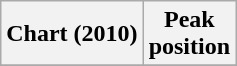<table class="wikitable plainrowheaders" style="text-align:center">
<tr>
<th scope="col">Chart (2010)</th>
<th scope="col">Peak<br>position</th>
</tr>
<tr>
</tr>
</table>
